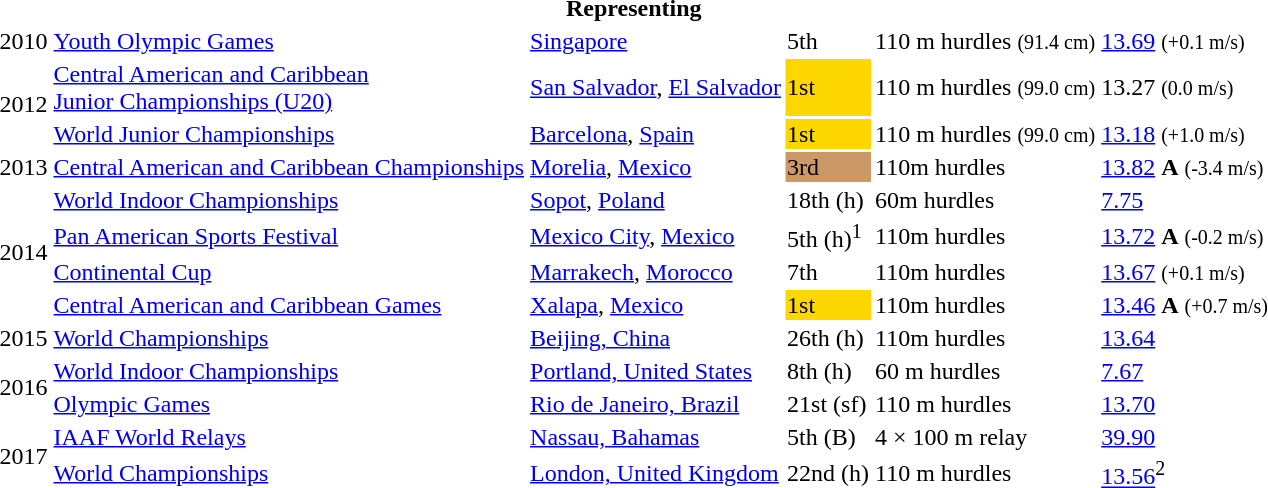<table>
<tr>
<th colspan="6">Representing </th>
</tr>
<tr>
<td>2010</td>
<td><a href='#'>Youth Olympic Games</a></td>
<td><a href='#'>Singapore</a></td>
<td>5th</td>
<td>110 m hurdles <small>(91.4 cm)</small></td>
<td><a href='#'>13.69</a> <small>(+0.1 m/s)</small></td>
</tr>
<tr>
<td rowspan=2>2012</td>
<td><a href='#'>Central American and Caribbean<br>Junior Championships (U20)</a></td>
<td><a href='#'>San Salvador</a>, <a href='#'>El Salvador</a></td>
<td bgcolor=gold>1st</td>
<td>110 m hurdles <small>(99.0 cm)</small></td>
<td>13.27 <small>(0.0 m/s)</small></td>
</tr>
<tr>
<td><a href='#'>World Junior Championships</a></td>
<td><a href='#'>Barcelona</a>, <a href='#'>Spain</a></td>
<td bgcolor=gold>1st</td>
<td>110 m hurdles <small>(99.0 cm)</small></td>
<td><a href='#'>13.18</a>  <small>(+1.0 m/s)</small></td>
</tr>
<tr>
<td>2013</td>
<td><a href='#'>Central American and Caribbean Championships</a></td>
<td><a href='#'>Morelia</a>, <a href='#'>Mexico</a></td>
<td bgcolor="cc9966">3rd</td>
<td>110m hurdles</td>
<td><a href='#'>13.82</a>  <strong>A</strong> <small>(-3.4 m/s)</small></td>
</tr>
<tr>
<td rowspan=4>2014</td>
<td><a href='#'>World Indoor Championships</a></td>
<td><a href='#'>Sopot</a>, <a href='#'>Poland</a></td>
<td>18th (h)</td>
<td>60m hurdles</td>
<td><a href='#'>7.75</a></td>
</tr>
<tr>
<td><a href='#'>Pan American Sports Festival</a></td>
<td><a href='#'>Mexico City</a>, <a href='#'>Mexico</a></td>
<td>5th (h)<sup>1</sup></td>
<td>110m hurdles</td>
<td><a href='#'>13.72</a> <strong>A</strong> <small>(-0.2 m/s)</small></td>
</tr>
<tr>
<td><a href='#'>Continental Cup</a></td>
<td><a href='#'>Marrakech</a>, <a href='#'>Morocco</a></td>
<td>7th</td>
<td>110m hurdles</td>
<td><a href='#'>13.67</a> <small>(+0.1 m/s)</small></td>
</tr>
<tr>
<td><a href='#'>Central American and Caribbean Games</a></td>
<td><a href='#'>Xalapa</a>, <a href='#'>Mexico</a></td>
<td bgcolor=gold>1st</td>
<td>110m hurdles</td>
<td><a href='#'>13.46</a>  <strong>A</strong> <small>(+0.7 m/s)</small></td>
</tr>
<tr>
<td>2015</td>
<td><a href='#'>World Championships</a></td>
<td><a href='#'>Beijing, China</a></td>
<td>26th (h)</td>
<td>110m hurdles</td>
<td><a href='#'>13.64</a></td>
</tr>
<tr>
<td rowspan=2>2016</td>
<td><a href='#'>World Indoor Championships</a></td>
<td><a href='#'>Portland, United States</a></td>
<td>8th (h)</td>
<td>60 m hurdles</td>
<td><a href='#'>7.67</a></td>
</tr>
<tr>
<td><a href='#'>Olympic Games</a></td>
<td><a href='#'>Rio de Janeiro, Brazil</a></td>
<td>21st (sf)</td>
<td>110 m hurdles</td>
<td><a href='#'>13.70</a></td>
</tr>
<tr>
<td rowspan=2>2017</td>
<td><a href='#'>IAAF World Relays</a></td>
<td><a href='#'>Nassau, Bahamas</a></td>
<td>5th (B)</td>
<td>4 × 100 m relay</td>
<td><a href='#'>39.90</a></td>
</tr>
<tr>
<td><a href='#'>World Championships</a></td>
<td><a href='#'>London, United Kingdom</a></td>
<td>22nd (h)</td>
<td>110 m hurdles</td>
<td><a href='#'>13.56</a><sup>2</sup></td>
</tr>
</table>
